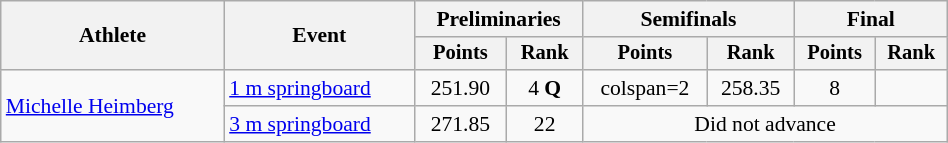<table class="wikitable" style="text-align:center; font-size:90%; width:50%;">
<tr>
<th rowspan=2>Athlete</th>
<th rowspan=2>Event</th>
<th colspan=2>Preliminaries</th>
<th colspan=2>Semifinals</th>
<th colspan=2>Final</th>
</tr>
<tr style="font-size:95%">
<th>Points</th>
<th>Rank</th>
<th>Points</th>
<th>Rank</th>
<th>Points</th>
<th>Rank</th>
</tr>
<tr>
<td align=left rowspan=2><a href='#'>Michelle Heimberg</a></td>
<td align=left><a href='#'>1 m springboard</a></td>
<td>251.90</td>
<td>4 <strong>Q</strong></td>
<td>colspan=2 </td>
<td>258.35</td>
<td>8</td>
</tr>
<tr>
<td align=left><a href='#'>3 m springboard</a></td>
<td>271.85</td>
<td>22</td>
<td colspan=4>Did not advance</td>
</tr>
</table>
